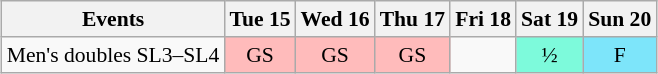<table class="wikitable" style="margin:0.5em auto; font-size:90%; text-align:center">
<tr>
<th>Events</th>
<th>Tue 15</th>
<th>Wed 16</th>
<th>Thu 17</th>
<th>Fri 18</th>
<th>Sat 19</th>
<th>Sun 20</th>
</tr>
<tr>
<td align="left">Men's doubles SL3–SL4</td>
<td bgcolor="#FFBBBB">GS</td>
<td bgcolor="#FFBBBB">GS</td>
<td bgcolor="#FFBBBB">GS</td>
<td></td>
<td bgcolor="#7DFADB">½</td>
<td bgcolor="#7DE5FA">F</td>
</tr>
</table>
